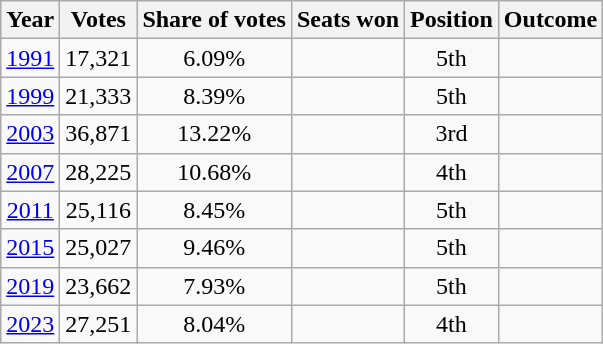<table class="wikitable" style="text-align:center;">
<tr>
<th>Year</th>
<th>Votes</th>
<th>Share of votes</th>
<th>Seats won</th>
<th>Position</th>
<th>Outcome</th>
</tr>
<tr>
<td><a href='#'>1991</a></td>
<td>17,321</td>
<td>6.09%</td>
<td></td>
<td>5th</td>
<td></td>
</tr>
<tr>
<td><a href='#'>1999</a></td>
<td>21,333</td>
<td>8.39%</td>
<td></td>
<td>5th</td>
<td></td>
</tr>
<tr>
<td><a href='#'>2003</a></td>
<td>36,871</td>
<td>13.22%</td>
<td></td>
<td>3rd</td>
<td></td>
</tr>
<tr>
<td><a href='#'>2007</a></td>
<td>28,225</td>
<td>10.68%</td>
<td></td>
<td>4th</td>
<td></td>
</tr>
<tr>
<td><a href='#'>2011</a></td>
<td>25,116</td>
<td>8.45%</td>
<td></td>
<td>5th</td>
<td></td>
</tr>
<tr>
<td><a href='#'>2015</a></td>
<td>25,027</td>
<td>9.46%</td>
<td></td>
<td>5th</td>
<td></td>
</tr>
<tr>
<td><a href='#'>2019</a></td>
<td>23,662</td>
<td>7.93%</td>
<td></td>
<td>5th</td>
<td></td>
</tr>
<tr>
<td><a href='#'>2023</a></td>
<td>27,251</td>
<td>8.04%</td>
<td></td>
<td>4th</td>
<td></td>
</tr>
</table>
